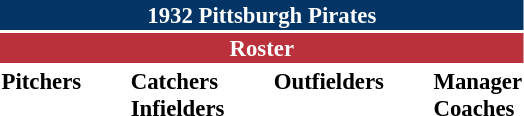<table class="toccolours" style="font-size: 95%;">
<tr>
<th colspan="10" style="background-color: #023465; color: white; text-align: center;">1932 Pittsburgh Pirates</th>
</tr>
<tr>
<td colspan="10" style="background-color: #ba313c; color: white; text-align: center;"><strong>Roster</strong></td>
</tr>
<tr>
<td valign="top"><strong>Pitchers</strong><br>








</td>
<td width="25px"></td>
<td valign="top"><strong>Catchers</strong><br>



<strong>Infielders</strong>






</td>
<td width="25px"></td>
<td valign="top"><strong>Outfielders</strong><br>




</td>
<td width="25px"></td>
<td valign="top"><strong>Manager</strong><br>
<strong>Coaches</strong>

</td>
</tr>
</table>
